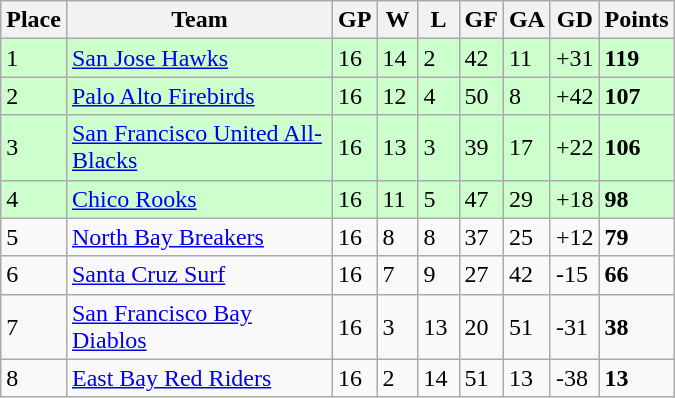<table class="wikitable">
<tr>
<th>Place</th>
<th width="170">Team</th>
<th width="20">GP</th>
<th width="20">W</th>
<th width="20">L</th>
<th width="20">GF</th>
<th width="20">GA</th>
<th width="25">GD</th>
<th>Points</th>
</tr>
<tr bgcolor=#ccffcc>
<td>1</td>
<td><a href='#'>San Jose Hawks</a></td>
<td>16</td>
<td>14</td>
<td>2</td>
<td>42</td>
<td>11</td>
<td>+31</td>
<td><strong>119</strong></td>
</tr>
<tr bgcolor=#ccffcc>
<td>2</td>
<td><a href='#'>Palo Alto Firebirds</a></td>
<td>16</td>
<td>12</td>
<td>4</td>
<td>50</td>
<td>8</td>
<td>+42</td>
<td><strong>107</strong></td>
</tr>
<tr bgcolor=#ccffcc>
<td>3</td>
<td><a href='#'>San Francisco United All-Blacks</a></td>
<td>16</td>
<td>13</td>
<td>3</td>
<td>39</td>
<td>17</td>
<td>+22</td>
<td><strong>106</strong></td>
</tr>
<tr bgcolor=#ccffcc>
<td>4</td>
<td><a href='#'>Chico Rooks</a></td>
<td>16</td>
<td>11</td>
<td>5</td>
<td>47</td>
<td>29</td>
<td>+18</td>
<td><strong>98</strong></td>
</tr>
<tr>
<td>5</td>
<td><a href='#'>North Bay Breakers</a></td>
<td>16</td>
<td>8</td>
<td>8</td>
<td>37</td>
<td>25</td>
<td>+12</td>
<td><strong>79</strong></td>
</tr>
<tr>
<td>6</td>
<td><a href='#'>Santa Cruz Surf</a></td>
<td>16</td>
<td>7</td>
<td>9</td>
<td>27</td>
<td>42</td>
<td>-15</td>
<td><strong>66</strong></td>
</tr>
<tr>
<td>7</td>
<td><a href='#'>San Francisco Bay Diablos</a></td>
<td>16</td>
<td>3</td>
<td>13</td>
<td>20</td>
<td>51</td>
<td>-31</td>
<td><strong>38</strong></td>
</tr>
<tr>
<td>8</td>
<td><a href='#'>East Bay Red Riders</a></td>
<td>16</td>
<td>2</td>
<td>14</td>
<td>51</td>
<td>13</td>
<td>-38</td>
<td><strong>13</strong></td>
</tr>
</table>
